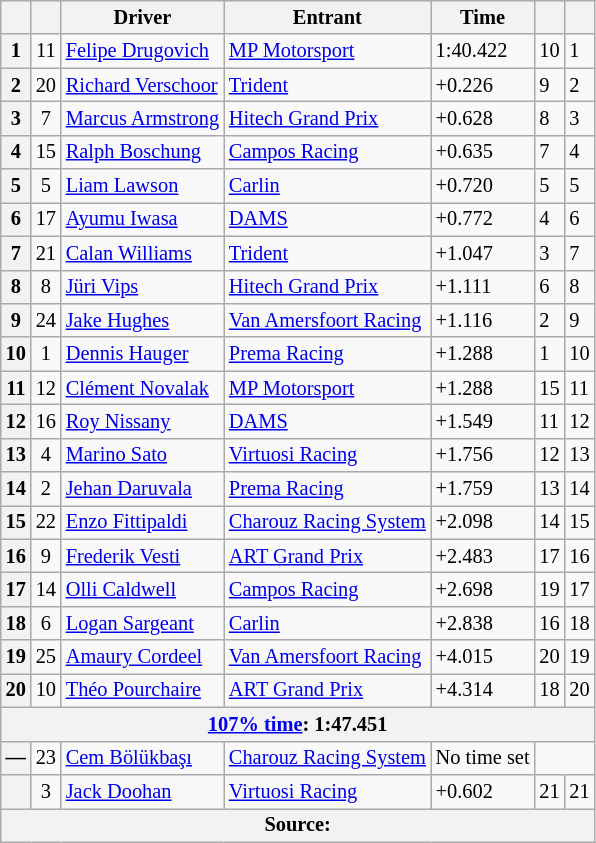<table class="wikitable" style="font-size:85%">
<tr>
<th scope="col"></th>
<th scope="col"></th>
<th scope="col">Driver</th>
<th scope="col">Entrant</th>
<th scope="col">Time</th>
<th scope="col"></th>
<th scope="col"></th>
</tr>
<tr>
<th>1</th>
<td align="center">11</td>
<td nowrap=""> <a href='#'>Felipe Drugovich</a></td>
<td><a href='#'>MP Motorsport</a></td>
<td>1:40.422</td>
<td>10</td>
<td>1</td>
</tr>
<tr>
<th>2</th>
<td align="center">20</td>
<td nowrap=""> <a href='#'>Richard Verschoor</a></td>
<td><a href='#'>Trident</a></td>
<td>+0.226</td>
<td>9</td>
<td>2</td>
</tr>
<tr>
<th>3</th>
<td align="center">7</td>
<td nowrap=""> <a href='#'>Marcus Armstrong</a></td>
<td><a href='#'>Hitech Grand Prix</a></td>
<td>+0.628</td>
<td>8</td>
<td>3</td>
</tr>
<tr>
<th>4</th>
<td align="center">15</td>
<td> <a href='#'>Ralph Boschung</a></td>
<td><a href='#'>Campos Racing</a></td>
<td>+0.635</td>
<td>7</td>
<td>4</td>
</tr>
<tr>
<th>5</th>
<td align="center">5</td>
<td> <a href='#'>Liam Lawson</a></td>
<td><a href='#'>Carlin</a></td>
<td>+0.720</td>
<td>5</td>
<td>5</td>
</tr>
<tr>
<th>6</th>
<td align="center">17</td>
<td> <a href='#'>Ayumu Iwasa</a></td>
<td><a href='#'>DAMS</a></td>
<td>+0.772</td>
<td>4</td>
<td>6</td>
</tr>
<tr>
<th>7</th>
<td align="center">21</td>
<td> <a href='#'>Calan Williams</a></td>
<td><a href='#'>Trident</a></td>
<td>+1.047</td>
<td>3</td>
<td>7</td>
</tr>
<tr>
<th>8</th>
<td align="center">8</td>
<td> <a href='#'>Jüri Vips</a></td>
<td><a href='#'>Hitech Grand Prix</a></td>
<td>+1.111</td>
<td>6</td>
<td>8</td>
</tr>
<tr>
<th>9</th>
<td align="center">24</td>
<td> <a href='#'>Jake Hughes</a></td>
<td nowrap=""><a href='#'>Van Amersfoort Racing</a></td>
<td>+1.116</td>
<td>2</td>
<td>9</td>
</tr>
<tr>
<th>10</th>
<td align="center">1</td>
<td> <a href='#'>Dennis Hauger</a></td>
<td><a href='#'>Prema Racing</a></td>
<td>+1.288</td>
<td>1</td>
<td>10</td>
</tr>
<tr>
<th>11</th>
<td align="center">12</td>
<td nowrap=""> <a href='#'>Clément Novalak</a></td>
<td><a href='#'>MP Motorsport</a></td>
<td>+1.288</td>
<td>15</td>
<td>11</td>
</tr>
<tr>
<th>12</th>
<td align="center">16</td>
<td> <a href='#'>Roy Nissany</a></td>
<td><a href='#'>DAMS</a></td>
<td>+1.549</td>
<td>11</td>
<td>12</td>
</tr>
<tr>
<th>13</th>
<td align="center">4</td>
<td> <a href='#'>Marino Sato</a></td>
<td><a href='#'>Virtuosi Racing</a></td>
<td>+1.756</td>
<td>12</td>
<td>13</td>
</tr>
<tr>
<th>14</th>
<td align="center">2</td>
<td> <a href='#'>Jehan Daruvala</a></td>
<td><a href='#'>Prema Racing</a></td>
<td>+1.759</td>
<td>13</td>
<td>14</td>
</tr>
<tr>
<th>15</th>
<td align="center">22</td>
<td> <a href='#'>Enzo Fittipaldi</a></td>
<td nowrap=""><a href='#'>Charouz Racing System</a></td>
<td>+2.098</td>
<td>14</td>
<td>15</td>
</tr>
<tr>
<th>16</th>
<td align="center">9</td>
<td> <a href='#'>Frederik Vesti</a></td>
<td><a href='#'>ART Grand Prix</a></td>
<td>+2.483</td>
<td>17</td>
<td>16</td>
</tr>
<tr>
<th>17</th>
<td align="center">14</td>
<td> <a href='#'>Olli Caldwell</a></td>
<td><a href='#'>Campos Racing</a></td>
<td>+2.698</td>
<td>19</td>
<td>17</td>
</tr>
<tr>
<th>18</th>
<td align="center">6</td>
<td nowrap=""> <a href='#'>Logan Sargeant</a></td>
<td><a href='#'>Carlin</a></td>
<td>+2.838</td>
<td>16</td>
<td>18</td>
</tr>
<tr>
<th>19</th>
<td align="center">25</td>
<td nowrap=""> <a href='#'>Amaury Cordeel</a></td>
<td nowrap=""><a href='#'>Van Amersfoort Racing</a></td>
<td>+4.015</td>
<td>20</td>
<td>19</td>
</tr>
<tr>
<th>20</th>
<td align="center">10</td>
<td nowrap=""> <a href='#'>Théo Pourchaire</a></td>
<td><a href='#'>ART Grand Prix</a></td>
<td>+4.314</td>
<td>18</td>
<td>20</td>
</tr>
<tr>
<th colspan="7"><a href='#'>107% time</a>: 1:47.451</th>
</tr>
<tr>
<th>—</th>
<td align="center">23</td>
<td> <a href='#'>Cem Bölükbaşı</a></td>
<td nowrap=""><a href='#'>Charouz Racing System</a></td>
<td>No time set</td>
<td colspan="2" align="center"></td>
</tr>
<tr>
<th></th>
<td align="center">3</td>
<td> <a href='#'>Jack Doohan</a></td>
<td><a href='#'>Virtuosi Racing</a></td>
<td>+0.602</td>
<td>21</td>
<td>21</td>
</tr>
<tr>
<th colspan="7">Source:</th>
</tr>
</table>
